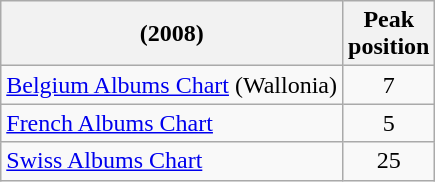<table class="wikitable sortable">
<tr>
<th Chart>(2008)</th>
<th>Peak<br>position</th>
</tr>
<tr>
<td><a href='#'>Belgium Albums Chart</a> (Wallonia)</td>
<td style="text-align:center;">7</td>
</tr>
<tr>
<td><a href='#'>French Albums Chart</a></td>
<td style="text-align:center;">5</td>
</tr>
<tr>
<td><a href='#'>Swiss Albums Chart</a></td>
<td style="text-align:center;">25</td>
</tr>
</table>
